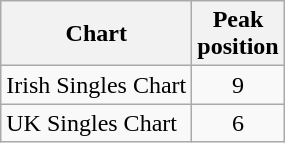<table class="wikitable">
<tr>
<th>Chart</th>
<th>Peak<br>position</th>
</tr>
<tr>
<td>Irish Singles Chart</td>
<td style="text-align:center;">9</td>
</tr>
<tr>
<td>UK Singles Chart</td>
<td style="text-align:center;">6</td>
</tr>
</table>
